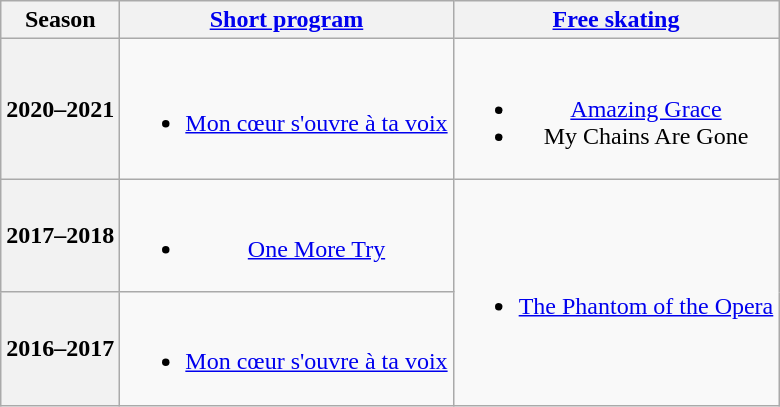<table class=wikitable style=text-align:center>
<tr>
<th>Season</th>
<th><a href='#'>Short program</a></th>
<th><a href='#'>Free skating</a></th>
</tr>
<tr>
<th>2020–2021 <br> </th>
<td><br><ul><li><a href='#'>Mon cœur s'ouvre à ta voix</a> <br></li></ul></td>
<td><br><ul><li><a href='#'>Amazing Grace</a></li><li>My Chains Are Gone <br></li></ul></td>
</tr>
<tr>
<th>2017–2018 <br> </th>
<td><br><ul><li><a href='#'>One More Try</a> <br></li></ul></td>
<td rowspan=2><br><ul><li><a href='#'>The Phantom of the Opera</a> <br></li></ul></td>
</tr>
<tr>
<th>2016–2017 <br> </th>
<td><br><ul><li><a href='#'>Mon cœur s'ouvre à ta voix</a> <br></li></ul></td>
</tr>
</table>
